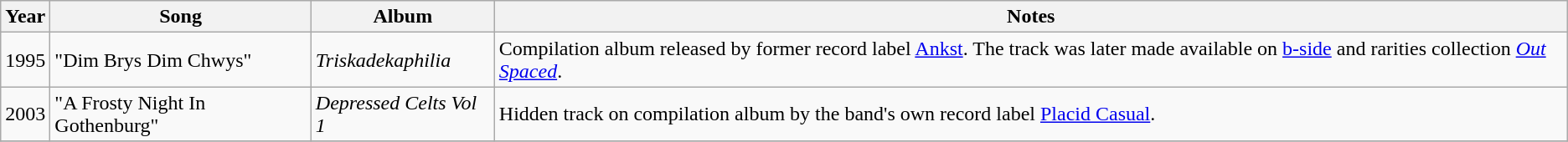<table class="wikitable" border="1">
<tr>
<th>Year</th>
<th>Song</th>
<th>Album</th>
<th>Notes</th>
</tr>
<tr>
<td>1995</td>
<td>"Dim Brys Dim Chwys"</td>
<td><em>Triskadekaphilia</em></td>
<td>Compilation album released by former record label <a href='#'>Ankst</a>. The track was later made available on <a href='#'>b-side</a> and rarities collection <em><a href='#'>Out Spaced</a></em>.</td>
</tr>
<tr>
<td>2003</td>
<td>"A Frosty Night In Gothenburg"</td>
<td><em>Depressed Celts Vol 1</em></td>
<td>Hidden track on compilation album by the band's own record label <a href='#'>Placid Casual</a>.</td>
</tr>
<tr>
</tr>
</table>
